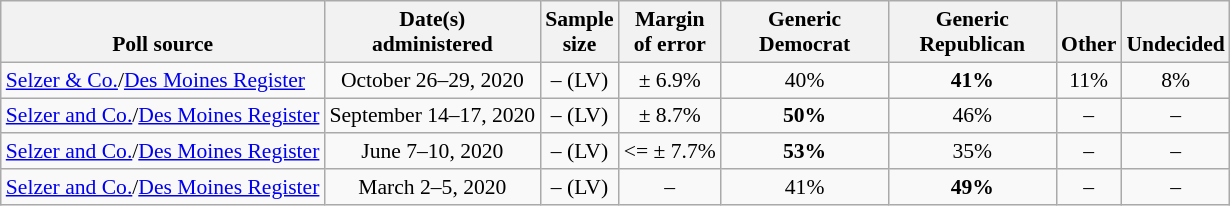<table class="wikitable" style="font-size:90%;text-align:center;">
<tr valign=bottom>
<th>Poll source</th>
<th>Date(s)<br>administered</th>
<th>Sample<br>size</th>
<th>Margin<br>of error</th>
<th style="width:105px">Generic<br>Democrat</th>
<th style="width:105px">Generic<br>Republican</th>
<th>Other</th>
<th>Undecided</th>
</tr>
<tr>
<td style="text-align:left;"><a href='#'>Selzer & Co.</a>/<a href='#'>Des Moines Register</a></td>
<td>October 26–29, 2020</td>
<td>– (LV)</td>
<td>± 6.9%</td>
<td>40%</td>
<td><strong>41%</strong></td>
<td>11%</td>
<td>8%</td>
</tr>
<tr>
<td style="text-align:left;"><a href='#'>Selzer and Co.</a>/<a href='#'>Des Moines Register</a></td>
<td>September 14–17, 2020</td>
<td>– (LV)</td>
<td>± 8.7%</td>
<td><strong>50%</strong></td>
<td>46%</td>
<td>–</td>
<td>–</td>
</tr>
<tr>
<td style="text-align:left;"><a href='#'>Selzer and Co.</a>/<a href='#'>Des Moines Register</a></td>
<td>June 7–10, 2020</td>
<td>– (LV)</td>
<td><= ± 7.7%</td>
<td><strong>53%</strong></td>
<td>35%</td>
<td>–</td>
<td>–</td>
</tr>
<tr>
<td style="text-align:left;"><a href='#'>Selzer and Co.</a>/<a href='#'>Des Moines Register</a></td>
<td>March 2–5, 2020</td>
<td>– (LV)</td>
<td>–</td>
<td>41%</td>
<td><strong>49%</strong></td>
<td>–</td>
<td>–</td>
</tr>
</table>
